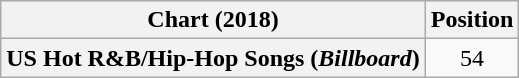<table class="wikitable plainrowheaders" style="text-align:center">
<tr>
<th scope="col">Chart (2018)</th>
<th scope="col">Position</th>
</tr>
<tr>
<th scope="row">US Hot R&B/Hip-Hop Songs (<em>Billboard</em>)</th>
<td>54</td>
</tr>
</table>
